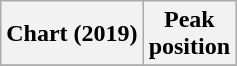<table class="wikitable plainrowheaders" style="text-align:center">
<tr>
<th>Chart (2019)</th>
<th>Peak<br>position</th>
</tr>
<tr>
</tr>
</table>
